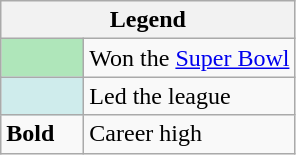<table class="wikitable mw-collapsible">
<tr>
<th colspan="2">Legend</th>
</tr>
<tr>
<td style="background:#afe6ba; width:3em;"></td>
<td>Won the <a href='#'>Super Bowl</a></td>
</tr>
<tr>
<td style="background:#cfecec; width:3em;"></td>
<td>Led the league</td>
</tr>
<tr>
<td><strong>Bold</strong></td>
<td>Career high</td>
</tr>
</table>
